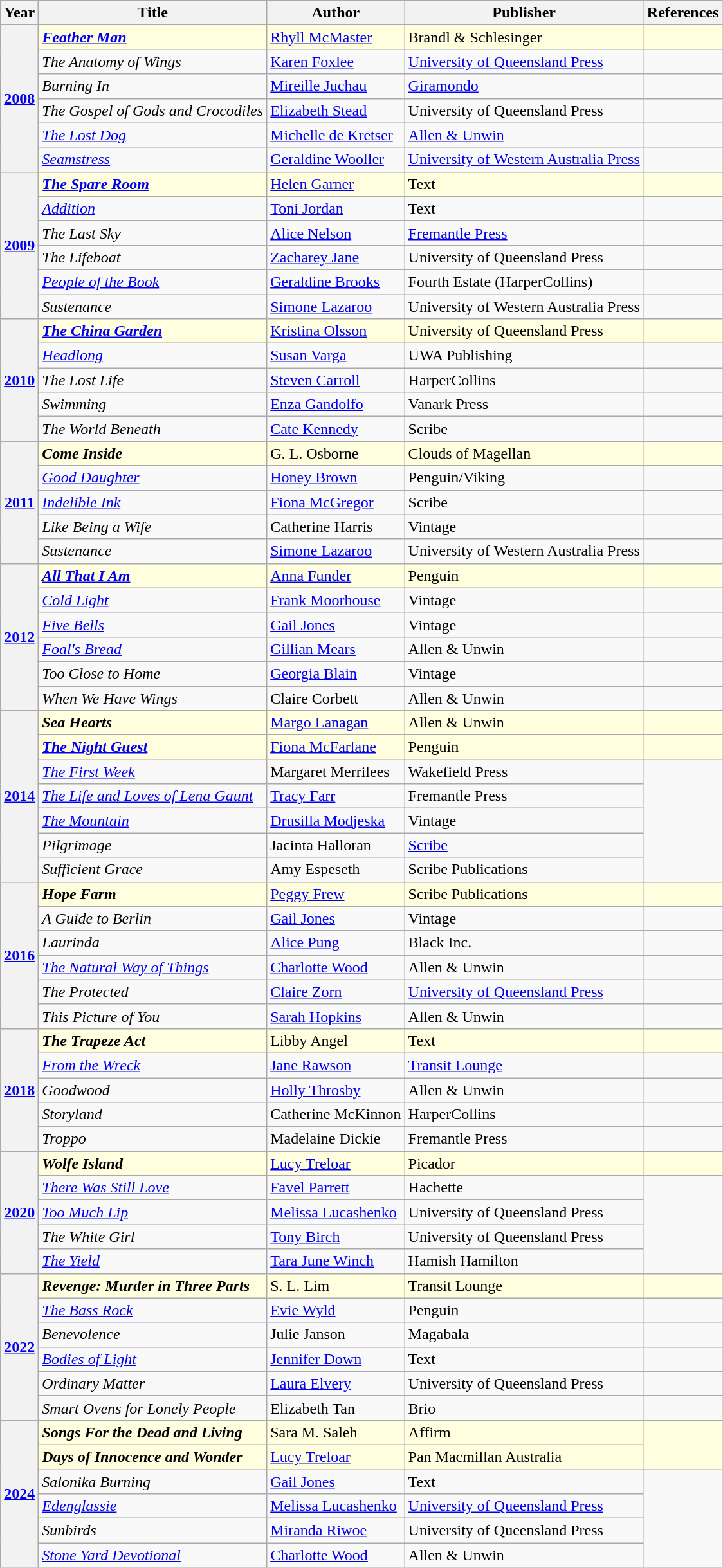<table class="wikitable">
<tr>
<th>Year</th>
<th>Title</th>
<th>Author</th>
<th>Publisher</th>
<th>References</th>
</tr>
<tr style="background-color:lightyellow;">
<th rowspan="6"><a href='#'>2008</a></th>
<td><strong><em><a href='#'>Feather Man</a></em></strong></td>
<td><a href='#'>Rhyll McMaster</a></td>
<td>Brandl & Schlesinger</td>
<td></td>
</tr>
<tr>
<td><em>The Anatomy of Wings</em></td>
<td><a href='#'>Karen Foxlee</a></td>
<td><a href='#'>University of Queensland Press</a></td>
<td></td>
</tr>
<tr>
<td><em>Burning In</em></td>
<td><a href='#'>Mireille Juchau</a></td>
<td><a href='#'>Giramondo</a></td>
<td></td>
</tr>
<tr>
<td><em>The Gospel of Gods and Crocodiles</em></td>
<td><a href='#'>Elizabeth Stead</a></td>
<td>University of Queensland Press</td>
<td></td>
</tr>
<tr>
<td><em><a href='#'>The Lost Dog</a></em></td>
<td><a href='#'>Michelle de Kretser</a></td>
<td><a href='#'>Allen & Unwin</a></td>
<td></td>
</tr>
<tr>
<td><em><a href='#'>Seamstress</a></em></td>
<td><a href='#'>Geraldine Wooller</a></td>
<td><a href='#'>University of Western Australia Press</a></td>
<td></td>
</tr>
<tr style="background-color:lightyellow;">
<th rowspan="6"><a href='#'>2009</a></th>
<td><strong><em><a href='#'>The Spare Room</a></em></strong></td>
<td><a href='#'>Helen Garner</a></td>
<td>Text</td>
<td></td>
</tr>
<tr>
<td><em><a href='#'>Addition</a></em></td>
<td><a href='#'>Toni Jordan</a></td>
<td>Text</td>
<td></td>
</tr>
<tr>
<td><em>The Last Sky</em></td>
<td><a href='#'>Alice Nelson</a></td>
<td><a href='#'>Fremantle Press</a></td>
<td></td>
</tr>
<tr>
<td><em>The Lifeboat</em></td>
<td><a href='#'>Zacharey Jane</a></td>
<td>University of Queensland Press</td>
<td></td>
</tr>
<tr>
<td><em><a href='#'>People of the Book</a></em></td>
<td><a href='#'>Geraldine Brooks</a></td>
<td>Fourth Estate (HarperCollins)</td>
<td></td>
</tr>
<tr>
<td><em>Sustenance</em></td>
<td><a href='#'>Simone Lazaroo</a></td>
<td>University of Western Australia Press</td>
<td></td>
</tr>
<tr style="background-color:lightyellow;">
<th rowspan="5"><a href='#'>2010</a></th>
<td><strong><em><a href='#'>The China Garden</a></em></strong></td>
<td><a href='#'>Kristina Olsson</a></td>
<td>University of Queensland Press</td>
<td></td>
</tr>
<tr>
<td><em><a href='#'>Headlong</a></em></td>
<td><a href='#'>Susan Varga</a></td>
<td>UWA Publishing</td>
<td></td>
</tr>
<tr>
<td><em>The Lost Life</em></td>
<td><a href='#'>Steven Carroll</a></td>
<td>HarperCollins</td>
<td></td>
</tr>
<tr>
<td><em>Swimming</em></td>
<td><a href='#'>Enza Gandolfo</a></td>
<td>Vanark Press</td>
<td></td>
</tr>
<tr>
<td><em>The World Beneath</em></td>
<td><a href='#'>Cate Kennedy</a></td>
<td>Scribe</td>
<td></td>
</tr>
<tr style="background-color:lightyellow;">
<th rowspan="5"><a href='#'>2011</a></th>
<td><strong><em>Come Inside</em></strong></td>
<td>G. L. Osborne</td>
<td>Clouds of Magellan</td>
<td></td>
</tr>
<tr>
<td><em><a href='#'>Good Daughter</a></em></td>
<td><a href='#'>Honey Brown</a></td>
<td>Penguin/Viking</td>
<td></td>
</tr>
<tr>
<td><em><a href='#'>Indelible Ink</a></em></td>
<td><a href='#'>Fiona McGregor</a></td>
<td>Scribe</td>
<td></td>
</tr>
<tr>
<td><em>Like Being a Wife</em></td>
<td>Catherine Harris</td>
<td>Vintage</td>
<td></td>
</tr>
<tr>
<td><em>Sustenance</em></td>
<td><a href='#'>Simone Lazaroo</a></td>
<td>University of Western Australia Press</td>
<td></td>
</tr>
<tr style="background-color:lightyellow;">
<th rowspan="6"><a href='#'>2012</a></th>
<td><strong><em><a href='#'>All That I Am</a></em></strong></td>
<td><a href='#'>Anna Funder</a></td>
<td>Penguin</td>
<td></td>
</tr>
<tr>
<td><em><a href='#'>Cold Light</a></em></td>
<td><a href='#'>Frank Moorhouse</a></td>
<td>Vintage</td>
<td></td>
</tr>
<tr>
<td><em><a href='#'>Five Bells</a></em></td>
<td><a href='#'>Gail Jones</a></td>
<td>Vintage</td>
<td></td>
</tr>
<tr>
<td><em><a href='#'>Foal's Bread</a></em></td>
<td><a href='#'>Gillian Mears</a></td>
<td>Allen & Unwin</td>
<td></td>
</tr>
<tr>
<td><em>Too Close to Home</em></td>
<td><a href='#'>Georgia Blain</a></td>
<td>Vintage</td>
<td></td>
</tr>
<tr>
<td><em>When We Have Wings</em></td>
<td>Claire Corbett</td>
<td>Allen & Unwin</td>
<td></td>
</tr>
<tr style="background-color:lightyellow;">
<th rowspan="7"><a href='#'>2014</a></th>
<td><strong><em>Sea Hearts</em></strong></td>
<td><a href='#'>Margo Lanagan</a></td>
<td>Allen & Unwin</td>
<td></td>
</tr>
<tr style="background-color:lightyellow;">
<td><strong><em><a href='#'>The Night Guest</a></em></strong></td>
<td><a href='#'>Fiona McFarlane</a></td>
<td>Penguin</td>
<td></td>
</tr>
<tr>
<td><em><a href='#'>The First Week</a></em></td>
<td>Margaret Merrilees</td>
<td>Wakefield Press</td>
<td rowspan="5"></td>
</tr>
<tr>
<td><em><a href='#'>The Life and Loves of Lena Gaunt</a></em></td>
<td><a href='#'>Tracy Farr</a></td>
<td>Fremantle Press</td>
</tr>
<tr>
<td><em><a href='#'>The Mountain</a></em></td>
<td><a href='#'>Drusilla Modjeska</a></td>
<td>Vintage</td>
</tr>
<tr>
<td><em>Pilgrimage</em></td>
<td>Jacinta Halloran</td>
<td><a href='#'>Scribe</a></td>
</tr>
<tr>
<td><em>Sufficient Grace</em></td>
<td>Amy Espeseth</td>
<td>Scribe Publications</td>
</tr>
<tr style="background-color:lightyellow;">
<th rowspan="6"><a href='#'>2016</a></th>
<td><strong><em>Hope Farm</em></strong></td>
<td><a href='#'>Peggy Frew</a></td>
<td>Scribe Publications</td>
<td></td>
</tr>
<tr>
<td><em>A Guide to Berlin</em></td>
<td><a href='#'>Gail Jones</a></td>
<td>Vintage</td>
<td></td>
</tr>
<tr>
<td><em>Laurinda</em></td>
<td><a href='#'>Alice Pung</a></td>
<td>Black Inc.</td>
<td></td>
</tr>
<tr>
<td><em><a href='#'>The Natural Way of Things</a></em></td>
<td><a href='#'>Charlotte Wood</a></td>
<td>Allen & Unwin</td>
<td></td>
</tr>
<tr>
<td><em>The Protected</em></td>
<td><a href='#'>Claire Zorn</a></td>
<td><a href='#'>University of Queensland Press</a></td>
<td></td>
</tr>
<tr>
<td><em>This Picture of You</em></td>
<td><a href='#'>Sarah Hopkins</a></td>
<td>Allen & Unwin</td>
<td></td>
</tr>
<tr style="background-color:lightyellow;">
<th rowspan="5"><a href='#'>2018</a></th>
<td><strong><em>The Trapeze Act</em></strong></td>
<td>Libby Angel</td>
<td>Text</td>
<td></td>
</tr>
<tr>
<td><em><a href='#'>From the Wreck</a></em></td>
<td><a href='#'>Jane Rawson</a></td>
<td><a href='#'>Transit Lounge</a></td>
<td></td>
</tr>
<tr>
<td><em>Goodwood</em></td>
<td><a href='#'>Holly Throsby</a></td>
<td>Allen & Unwin</td>
<td></td>
</tr>
<tr>
<td><em>Storyland</em></td>
<td>Catherine McKinnon</td>
<td>HarperCollins</td>
<td></td>
</tr>
<tr>
<td><em>Troppo</em></td>
<td>Madelaine Dickie</td>
<td>Fremantle Press</td>
<td></td>
</tr>
<tr style="background-color:lightyellow;">
<th rowspan="5"><a href='#'>2020</a></th>
<td><strong><em>Wolfe Island</em></strong></td>
<td><a href='#'>Lucy Treloar</a></td>
<td>Picador</td>
<td></td>
</tr>
<tr>
<td><em><a href='#'>There Was Still Love</a></em></td>
<td><a href='#'>Favel Parrett</a></td>
<td>Hachette</td>
<td rowspan="4"></td>
</tr>
<tr>
<td><em><a href='#'>Too Much Lip</a></em></td>
<td><a href='#'>Melissa Lucashenko</a></td>
<td>University of Queensland Press</td>
</tr>
<tr>
<td><em>The White Girl</em></td>
<td><a href='#'>Tony Birch</a></td>
<td>University of Queensland Press</td>
</tr>
<tr>
<td><em><a href='#'>The Yield</a></em></td>
<td><a href='#'>Tara June Winch</a></td>
<td>Hamish Hamilton</td>
</tr>
<tr style="background-color:lightyellow;">
<th rowspan="6"><a href='#'>2022</a></th>
<td><strong><em>Revenge: Murder in Three Parts</em></strong></td>
<td>S. L. Lim</td>
<td>Transit Lounge</td>
<td></td>
</tr>
<tr>
<td><em><a href='#'>The Bass Rock</a></em></td>
<td><a href='#'>Evie Wyld</a></td>
<td>Penguin</td>
<td></td>
</tr>
<tr>
<td><em>Benevolence</em></td>
<td>Julie Janson</td>
<td>Magabala</td>
<td></td>
</tr>
<tr>
<td><em><a href='#'>Bodies of Light</a></em></td>
<td><a href='#'>Jennifer Down</a></td>
<td>Text</td>
<td></td>
</tr>
<tr>
<td><em>Ordinary Matter</em></td>
<td><a href='#'>Laura Elvery</a></td>
<td>University of Queensland Press</td>
<td></td>
</tr>
<tr>
<td><em>Smart Ovens for Lonely People</em></td>
<td>Elizabeth Tan</td>
<td>Brio</td>
<td></td>
</tr>
<tr style="background-color:lightyellow;">
<th rowspan="6"><a href='#'>2024</a></th>
<td><strong><em>Songs For the Dead and Living</em></strong></td>
<td>Sara M. Saleh</td>
<td>Affirm</td>
<td rowspan="2"></td>
</tr>
<tr style="background-color:lightyellow;">
<td><strong><em>Days of Innocence and Wonder</em></strong></td>
<td><a href='#'>Lucy Treloar</a></td>
<td>Pan Macmillan Australia</td>
</tr>
<tr>
<td><em>Salonika Burning</em></td>
<td><a href='#'>Gail Jones</a></td>
<td>Text</td>
<td rowspan="4"></td>
</tr>
<tr>
<td><em><a href='#'>Edenglassie</a></em></td>
<td><a href='#'>Melissa Lucashenko</a></td>
<td><a href='#'>University of Queensland Press</a></td>
</tr>
<tr>
<td><em>Sunbirds</em></td>
<td><a href='#'>Miranda Riwoe</a></td>
<td>University of Queensland Press</td>
</tr>
<tr>
<td><em><a href='#'>Stone Yard Devotional</a></em></td>
<td><a href='#'>Charlotte Wood</a></td>
<td>Allen & Unwin</td>
</tr>
</table>
